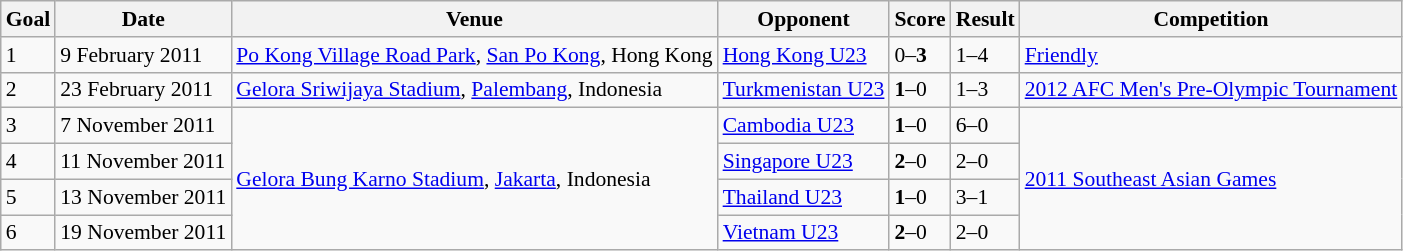<table class="wikitable" style="font-size:90%">
<tr>
<th>Goal</th>
<th>Date</th>
<th>Venue</th>
<th>Opponent</th>
<th>Score</th>
<th>Result</th>
<th>Competition</th>
</tr>
<tr>
<td>1</td>
<td>9 February 2011</td>
<td><a href='#'>Po Kong Village Road Park</a>, <a href='#'>San Po Kong</a>, Hong Kong</td>
<td> <a href='#'>Hong Kong U23</a></td>
<td>0–<strong>3</strong></td>
<td>1–4</td>
<td><a href='#'>Friendly</a></td>
</tr>
<tr>
<td>2</td>
<td>23 February 2011</td>
<td><a href='#'>Gelora Sriwijaya Stadium</a>, <a href='#'>Palembang</a>, Indonesia</td>
<td> <a href='#'>Turkmenistan U23</a></td>
<td><strong>1</strong>–0</td>
<td>1–3</td>
<td><a href='#'>2012 AFC Men's Pre-Olympic Tournament</a></td>
</tr>
<tr>
<td>3</td>
<td>7 November 2011</td>
<td rowspan="4"><a href='#'>Gelora Bung Karno Stadium</a>, <a href='#'>Jakarta</a>, Indonesia</td>
<td> <a href='#'>Cambodia U23</a></td>
<td><strong>1</strong>–0</td>
<td>6–0</td>
<td rowspan="4"><a href='#'>2011 Southeast Asian Games</a></td>
</tr>
<tr>
<td>4</td>
<td>11 November 2011</td>
<td> <a href='#'>Singapore U23</a></td>
<td><strong>2</strong>–0</td>
<td>2–0</td>
</tr>
<tr>
<td>5</td>
<td>13 November 2011</td>
<td> <a href='#'>Thailand U23</a></td>
<td><strong>1</strong>–0</td>
<td>3–1</td>
</tr>
<tr>
<td>6</td>
<td>19 November 2011</td>
<td> <a href='#'>Vietnam U23</a></td>
<td><strong>2</strong>–0</td>
<td>2–0</td>
</tr>
</table>
